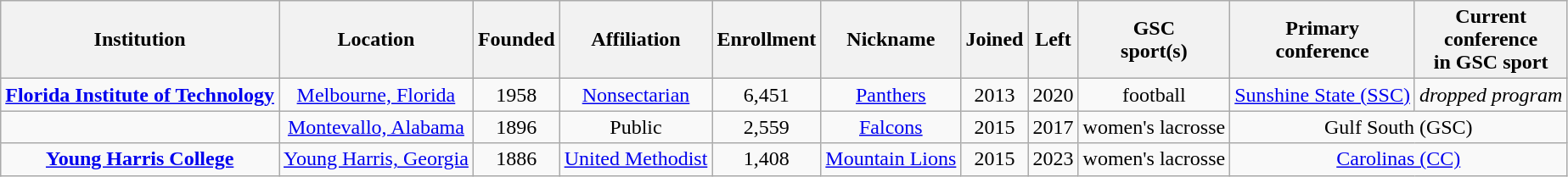<table class="wikitable sortable" style="text-align:center">
<tr>
<th>Institution</th>
<th>Location</th>
<th>Founded</th>
<th>Affiliation</th>
<th>Enrollment</th>
<th>Nickname</th>
<th>Joined</th>
<th>Left</th>
<th>GSC<br>sport(s)</th>
<th>Primary<br>conference</th>
<th>Current<br>conference<br>in GSC sport</th>
</tr>
<tr>
<td><strong><a href='#'>Florida Institute of Technology</a></strong></td>
<td><a href='#'>Melbourne, Florida</a></td>
<td>1958</td>
<td><a href='#'>Nonsectarian</a></td>
<td>6,451</td>
<td><a href='#'>Panthers</a></td>
<td>2013</td>
<td>2020</td>
<td>football</td>
<td><a href='#'>Sunshine State (SSC)</a></td>
<td><em>dropped program</em></td>
</tr>
<tr>
<td></td>
<td><a href='#'>Montevallo, Alabama</a></td>
<td>1896</td>
<td>Public</td>
<td>2,559</td>
<td><a href='#'>Falcons</a></td>
<td>2015</td>
<td>2017</td>
<td>women's lacrosse</td>
<td colspan="2">Gulf South (GSC)</td>
</tr>
<tr>
<td><strong><a href='#'>Young Harris College</a></strong></td>
<td><a href='#'>Young Harris, Georgia</a></td>
<td>1886</td>
<td><a href='#'>United Methodist</a></td>
<td>1,408</td>
<td><a href='#'>Mountain Lions</a></td>
<td>2015</td>
<td>2023</td>
<td>women's lacrosse</td>
<td colspan="2"><a href='#'>Carolinas (CC)</a></td>
</tr>
</table>
